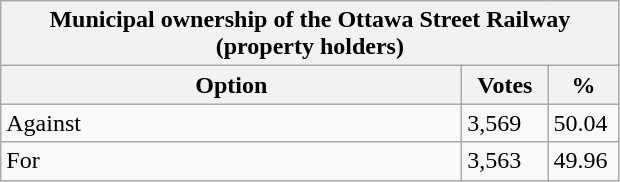<table class="wikitable">
<tr>
<th colspan="3">Municipal ownership of the Ottawa Street Railway (property holders)</th>
</tr>
<tr>
<th style="width: 300px">Option</th>
<th style="width: 50px">Votes</th>
<th style="width: 40px">%</th>
</tr>
<tr>
<td>Against</td>
<td>3,569</td>
<td>50.04</td>
</tr>
<tr>
<td>For</td>
<td>3,563</td>
<td>49.96</td>
</tr>
</table>
